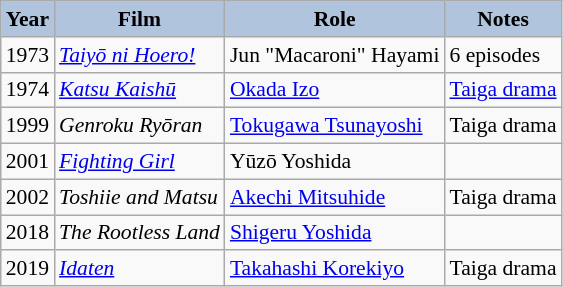<table class="wikitable" style="font-size:90%;">
<tr>
<th style="background:#B0C4DE;">Year</th>
<th style="background:#B0C4DE;">Film</th>
<th style="background:#B0C4DE;">Role</th>
<th style="background:#B0C4DE;">Notes</th>
</tr>
<tr>
<td>1973</td>
<td><em><a href='#'>Taiyō ni Hoero!</a></em></td>
<td>Jun "Macaroni" Hayami</td>
<td>6 episodes</td>
</tr>
<tr>
<td>1974</td>
<td><em><a href='#'>Katsu Kaishū</a></em></td>
<td><a href='#'>Okada Izo</a></td>
<td><a href='#'>Taiga drama</a></td>
</tr>
<tr>
<td>1999</td>
<td><em>Genroku Ryōran</em></td>
<td><a href='#'>Tokugawa Tsunayoshi</a></td>
<td>Taiga drama</td>
</tr>
<tr>
<td>2001</td>
<td><em><a href='#'>Fighting Girl</a></em></td>
<td>Yūzō Yoshida</td>
<td></td>
</tr>
<tr>
<td>2002</td>
<td><em>Toshiie and Matsu</em></td>
<td><a href='#'>Akechi Mitsuhide</a></td>
<td>Taiga drama</td>
</tr>
<tr>
<td>2018</td>
<td><em>The Rootless Land</em></td>
<td><a href='#'>Shigeru Yoshida</a></td>
<td></td>
</tr>
<tr>
<td>2019</td>
<td><em><a href='#'>Idaten</a></em></td>
<td><a href='#'>Takahashi Korekiyo</a></td>
<td>Taiga drama</td>
</tr>
</table>
